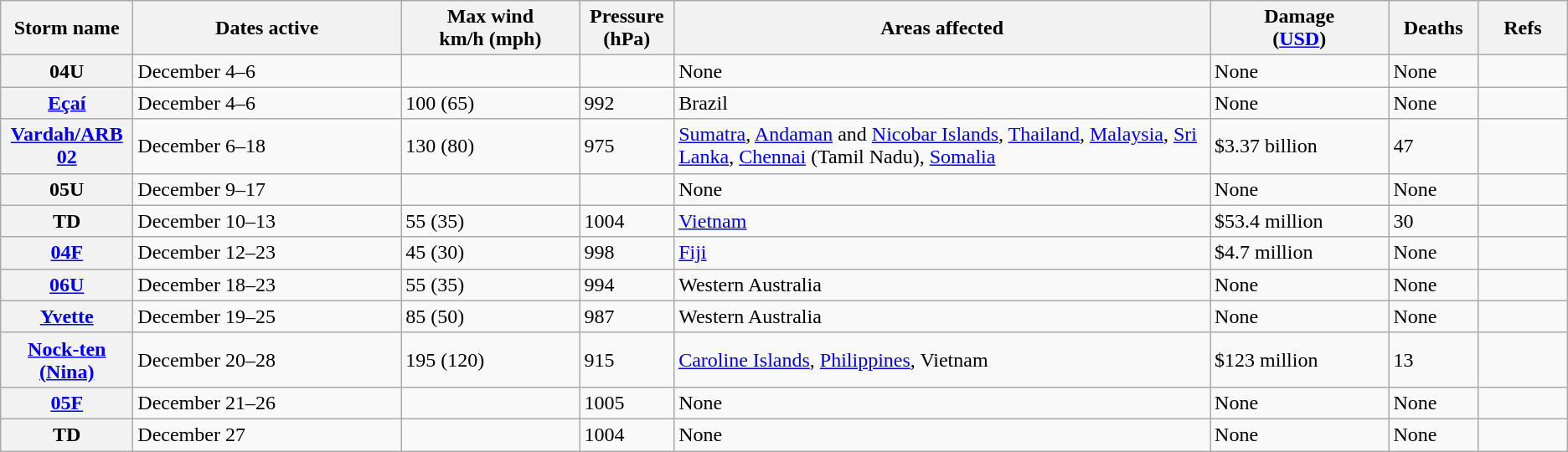<table class="wikitable sortable">
<tr>
<th width="5%">Storm name</th>
<th width="15%">Dates active</th>
<th width="10%">Max wind<br>km/h (mph)</th>
<th width="5%">Pressure<br>(hPa)</th>
<th width="30%">Areas affected</th>
<th width="10%">Damage<br>(<a href='#'>USD</a>)</th>
<th width="5%">Deaths</th>
<th width="5%">Refs</th>
</tr>
<tr>
<th>04U</th>
<td>December 4–6</td>
<td></td>
<td></td>
<td>None</td>
<td>None</td>
<td>None</td>
<td></td>
</tr>
<tr>
<th><a href='#'>Eçaí</a></th>
<td>December 4–6</td>
<td>100 (65)</td>
<td>992</td>
<td>Brazil</td>
<td>None</td>
<td>None</td>
<td></td>
</tr>
<tr>
<th><a href='#'>Vardah/ARB 02</a></th>
<td>December 6–18</td>
<td>130 (80)</td>
<td>975</td>
<td><a href='#'>Sumatra</a>, <a href='#'>Andaman</a> and <a href='#'>Nicobar Islands</a>, <a href='#'>Thailand</a>, <a href='#'>Malaysia</a>, <a href='#'>Sri Lanka</a>, <a href='#'>Chennai</a> (Tamil Nadu), <a href='#'>Somalia</a></td>
<td>$3.37 billion</td>
<td>47</td>
<td></td>
</tr>
<tr>
<th>05U</th>
<td>December 9–17</td>
<td></td>
<td></td>
<td>None</td>
<td>None</td>
<td>None</td>
<td></td>
</tr>
<tr>
<th>TD</th>
<td>December 10–13</td>
<td>55 (35)</td>
<td>1004</td>
<td><a href='#'>Vietnam</a></td>
<td>$53.4 million</td>
<td>30</td>
<td></td>
</tr>
<tr>
<th><a href='#'>04F</a></th>
<td>December 12–23</td>
<td>45 (30)</td>
<td>998</td>
<td><a href='#'>Fiji</a></td>
<td>$4.7 million</td>
<td>None</td>
<td></td>
</tr>
<tr>
<th><a href='#'>06U</a></th>
<td>December 18–23</td>
<td>55 (35)</td>
<td>994</td>
<td>Western Australia</td>
<td>None</td>
<td>None</td>
<td></td>
</tr>
<tr>
<th><a href='#'>Yvette</a></th>
<td>December 19–25</td>
<td>85 (50)</td>
<td>987</td>
<td>Western Australia</td>
<td>None</td>
<td>None</td>
<td></td>
</tr>
<tr>
<th><a href='#'>Nock-ten (Nina)</a></th>
<td>December 20–28</td>
<td>195 (120)</td>
<td>915</td>
<td><a href='#'>Caroline Islands</a>, <a href='#'>Philippines</a>, Vietnam</td>
<td>$123 million</td>
<td>13</td>
<td></td>
</tr>
<tr>
<th><a href='#'>05F</a></th>
<td>December 21–26</td>
<td></td>
<td>1005</td>
<td>None</td>
<td>None</td>
<td>None</td>
<td></td>
</tr>
<tr>
<th>TD</th>
<td>December 27</td>
<td></td>
<td>1004</td>
<td>None</td>
<td>None</td>
<td>None</td>
<td></td>
</tr>
</table>
